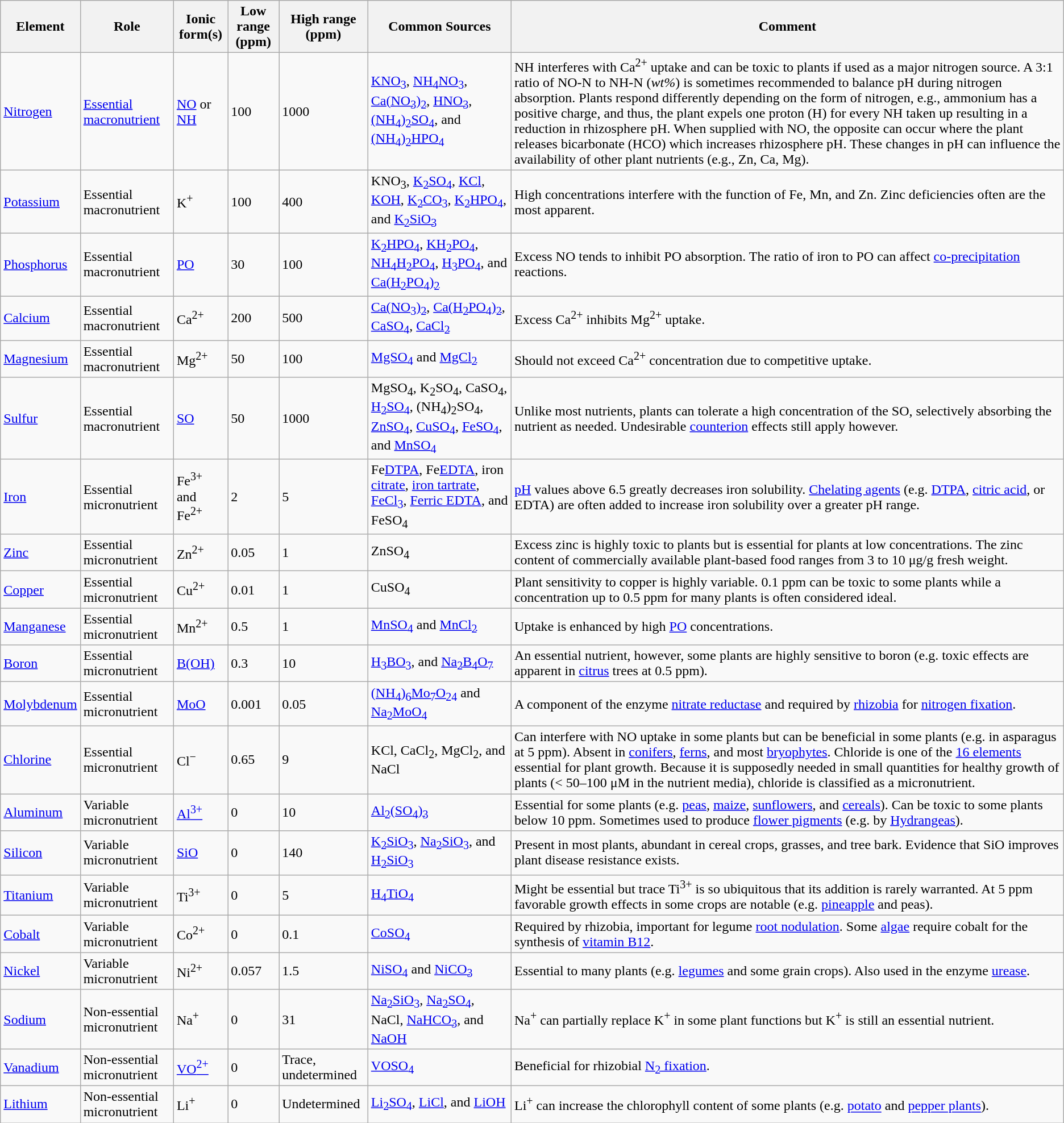<table class="wikitable">
<tr>
<th>Element</th>
<th>Role</th>
<th>Ionic form(s)</th>
<th>Low range (ppm)</th>
<th>High range (ppm)</th>
<th>Common Sources</th>
<th>Comment</th>
</tr>
<tr>
<td><a href='#'>Nitrogen</a></td>
<td><a href='#'>Essential macronutrient</a></td>
<td><a href='#'>NO</a> or <a href='#'>NH</a></td>
<td>100</td>
<td>1000</td>
<td><a href='#'>KNO<sub>3</sub></a>, <a href='#'>NH<sub>4</sub>NO<sub>3</sub></a>, <a href='#'>Ca(NO<sub>3</sub>)<sub>2</sub></a>, <a href='#'>HNO<sub>3</sub></a>, <a href='#'>(NH<sub>4</sub>)<sub>2</sub>SO<sub>4</sub></a>, and <a href='#'>(NH<sub>4</sub>)<sub>2</sub>HPO<sub>4</sub></a></td>
<td>NH interferes with Ca<sup>2+</sup> uptake and can be toxic to plants if used as a major nitrogen source. A 3:1 ratio of NO-N to NH-N (<em>wt%</em>) is sometimes recommended to balance pH during nitrogen absorption. Plants respond differently depending on the form of nitrogen, e.g., ammonium has a positive charge, and thus, the plant expels one proton (H) for every NH taken up resulting in a reduction in rhizosphere pH. When supplied with NO, the opposite can occur where the plant releases bicarbonate (HCO) which increases rhizosphere pH. These changes in pH can influence the availability of other plant nutrients (e.g., Zn, Ca, Mg).</td>
</tr>
<tr>
<td><a href='#'>Potassium</a></td>
<td>Essential macronutrient</td>
<td>K<sup>+</sup></td>
<td>100</td>
<td>400</td>
<td>KNO<sub>3</sub>, <a href='#'>K<sub>2</sub>SO<sub>4</sub></a>, <a href='#'>KCl</a>, <a href='#'>KOH</a>, <a href='#'>K<sub>2</sub>CO<sub>3</sub></a>, <a href='#'>K<sub>2</sub>HPO<sub>4</sub></a>, and <a href='#'>K<sub>2</sub>SiO<sub>3</sub></a></td>
<td>High concentrations interfere with the function of Fe, Mn, and Zn. Zinc deficiencies often are the most apparent.</td>
</tr>
<tr>
<td><a href='#'>Phosphorus</a></td>
<td>Essential macronutrient</td>
<td><a href='#'>PO</a></td>
<td>30</td>
<td>100</td>
<td><a href='#'>K<sub>2</sub>HPO<sub>4</sub></a>, <a href='#'>KH<sub>2</sub>PO<sub>4</sub></a>, <a href='#'>NH<sub>4</sub>H<sub>2</sub>PO<sub>4</sub></a>, <a href='#'>H<sub>3</sub>PO<sub>4</sub></a>, and <a href='#'>Ca(H<sub>2</sub>PO<sub>4</sub>)<sub>2</sub></a></td>
<td>Excess NO tends to inhibit PO absorption. The ratio of iron to PO can affect <a href='#'>co-precipitation</a> reactions.</td>
</tr>
<tr>
<td><a href='#'>Calcium</a></td>
<td>Essential macronutrient</td>
<td>Ca<sup>2+</sup></td>
<td>200</td>
<td>500</td>
<td><a href='#'>Ca(NO<sub>3</sub>)<sub>2</sub></a>, <a href='#'>Ca(H<sub>2</sub>PO<sub>4</sub>)<sub>2</sub></a>, <a href='#'>CaSO<sub>4</sub></a>, <a href='#'>CaCl<sub>2</sub></a></td>
<td>Excess Ca<sup>2+</sup> inhibits Mg<sup>2+</sup> uptake.</td>
</tr>
<tr>
<td><a href='#'>Magnesium</a></td>
<td>Essential macronutrient</td>
<td>Mg<sup>2+</sup></td>
<td>50</td>
<td>100</td>
<td><a href='#'>MgSO<sub>4</sub></a> and <a href='#'>MgCl<sub>2</sub></a></td>
<td>Should not exceed Ca<sup>2+</sup> concentration due to competitive uptake.</td>
</tr>
<tr>
<td><a href='#'>Sulfur</a></td>
<td>Essential macronutrient</td>
<td><a href='#'>SO</a></td>
<td>50</td>
<td>1000</td>
<td>MgSO<sub>4</sub>, K<sub>2</sub>SO<sub>4</sub>, CaSO<sub>4</sub>, <a href='#'>H<sub>2</sub>SO<sub>4</sub></a>, (NH<sub>4</sub>)<sub>2</sub>SO<sub>4</sub>, <a href='#'>ZnSO<sub>4</sub></a>, <a href='#'>CuSO<sub>4</sub></a>, <a href='#'>FeSO<sub>4</sub></a>, and <a href='#'>MnSO<sub>4</sub></a></td>
<td>Unlike most nutrients, plants can tolerate a high concentration of the SO, selectively absorbing the nutrient as needed. Undesirable <a href='#'>counterion</a> effects still apply however.</td>
</tr>
<tr>
<td><a href='#'>Iron</a></td>
<td>Essential micronutrient</td>
<td>Fe<sup>3+</sup> and Fe<sup>2+</sup></td>
<td>2</td>
<td>5</td>
<td>Fe<a href='#'>DTPA</a>, Fe<a href='#'>EDTA</a>, iron <a href='#'>citrate</a>, <a href='#'>iron tartrate</a>, <a href='#'>FeCl<sub>3</sub></a>, <a href='#'>Ferric EDTA</a>, and FeSO<sub>4</sub></td>
<td><a href='#'>pH</a> values above 6.5 greatly decreases iron solubility. <a href='#'>Chelating agents</a> (e.g. <a href='#'>DTPA</a>, <a href='#'>citric acid</a>, or EDTA) are often added to increase iron solubility over a greater pH range.</td>
</tr>
<tr>
<td><a href='#'>Zinc</a></td>
<td>Essential micronutrient</td>
<td>Zn<sup>2+</sup></td>
<td>0.05</td>
<td>1</td>
<td>ZnSO<sub>4</sub></td>
<td>Excess zinc is highly toxic to plants but is essential for plants at low concentrations. The zinc content of commercially available plant-based food ranges from 3 to 10 μg/g fresh weight.</td>
</tr>
<tr>
<td><a href='#'>Copper</a></td>
<td>Essential micronutrient</td>
<td>Cu<sup>2+</sup></td>
<td>0.01</td>
<td>1</td>
<td>CuSO<sub>4</sub></td>
<td>Plant sensitivity to copper is highly variable. 0.1 ppm can be toxic to some plants while a concentration up to 0.5 ppm for many plants is often considered ideal.</td>
</tr>
<tr>
<td><a href='#'>Manganese</a></td>
<td>Essential micronutrient</td>
<td>Mn<sup>2+</sup></td>
<td>0.5</td>
<td>1</td>
<td><a href='#'>MnSO<sub>4</sub></a> and <a href='#'>MnCl<sub>2</sub></a></td>
<td>Uptake is enhanced by high <a href='#'>PO</a> concentrations.</td>
</tr>
<tr>
<td><a href='#'>Boron</a></td>
<td>Essential micronutrient</td>
<td><a href='#'>B(OH)</a></td>
<td>0.3</td>
<td>10</td>
<td><a href='#'>H<sub>3</sub>BO<sub>3</sub></a>, and <a href='#'>Na<sub>2</sub>B<sub>4</sub>O<sub>7</sub></a></td>
<td>An essential nutrient, however, some plants are highly sensitive to boron (e.g. toxic effects are apparent in <a href='#'>citrus</a> trees at 0.5 ppm).</td>
</tr>
<tr>
<td><a href='#'>Molybdenum</a></td>
<td>Essential micronutrient</td>
<td><a href='#'>MoO</a></td>
<td>0.001</td>
<td>0.05</td>
<td><a href='#'>(NH<sub>4</sub>)<sub>6</sub>Mo<sub>7</sub>O<sub>24</sub></a> and <a href='#'>Na<sub>2</sub>MoO<sub>4</sub></a></td>
<td>A component of the enzyme <a href='#'>nitrate reductase</a> and required by <a href='#'>rhizobia</a> for <a href='#'>nitrogen fixation</a>.</td>
</tr>
<tr>
<td><a href='#'>Chlorine</a></td>
<td>Essential micronutrient</td>
<td>Cl<sup>−</sup></td>
<td>0.65</td>
<td>9</td>
<td>KCl, CaCl<sub>2</sub>, MgCl<sub>2</sub>, and NaCl</td>
<td>Can interfere with NO uptake in some plants but can be beneficial in some plants (e.g. in asparagus at 5 ppm). Absent in <a href='#'>conifers</a>, <a href='#'>ferns</a>, and most <a href='#'>bryophytes</a>. Chloride is one of the <a href='#'>16 elements</a> essential for plant growth. Because it is supposedly needed in small quantities for healthy growth of plants (< 50–100 μM in the nutrient media), chloride is classified as a micronutrient.</td>
</tr>
<tr>
<td><a href='#'>Aluminum</a></td>
<td>Variable micronutrient</td>
<td><a href='#'>Al<sup>3+</sup></a></td>
<td>0</td>
<td>10</td>
<td><a href='#'>Al<sub>2</sub>(SO<sub>4</sub>)<sub>3</sub></a></td>
<td>Essential for some plants (e.g. <a href='#'>peas</a>, <a href='#'>maize</a>, <a href='#'>sunflowers</a>, and <a href='#'>cereals</a>). Can be toxic to some plants below 10 ppm. Sometimes used to produce <a href='#'>flower pigments</a> (e.g. by <a href='#'>Hydrangeas</a>).</td>
</tr>
<tr>
<td><a href='#'>Silicon</a></td>
<td>Variable micronutrient</td>
<td><a href='#'>SiO</a></td>
<td>0</td>
<td>140</td>
<td><a href='#'>K<sub>2</sub>SiO<sub>3</sub></a>, <a href='#'>Na<sub>2</sub>SiO<sub>3</sub></a>, and <a href='#'>H<sub>2</sub>SiO<sub>3</sub></a></td>
<td>Present in most plants, abundant in cereal crops, grasses, and tree bark. Evidence that SiO improves plant disease resistance exists.</td>
</tr>
<tr>
<td><a href='#'>Titanium</a></td>
<td>Variable micronutrient</td>
<td>Ti<sup>3+</sup></td>
<td>0</td>
<td>5</td>
<td><a href='#'>H<sub>4</sub>TiO<sub>4</sub></a></td>
<td>Might be essential but trace Ti<sup>3+</sup> is so ubiquitous that its addition is rarely warranted. At 5 ppm favorable growth effects in some crops are notable (e.g. <a href='#'>pineapple</a> and peas).</td>
</tr>
<tr>
<td><a href='#'>Cobalt</a></td>
<td>Variable micronutrient</td>
<td>Co<sup>2+</sup></td>
<td>0</td>
<td>0.1</td>
<td><a href='#'>CoSO<sub>4</sub></a></td>
<td>Required by rhizobia, important for legume <a href='#'>root nodulation</a>. Some <a href='#'>algae</a> require cobalt for the synthesis of <a href='#'>vitamin B12</a>.</td>
</tr>
<tr>
<td><a href='#'>Nickel</a></td>
<td>Variable micronutrient</td>
<td>Ni<sup>2+</sup></td>
<td>0.057</td>
<td>1.5</td>
<td><a href='#'>NiSO<sub>4</sub></a> and <a href='#'>NiCO<sub>3</sub></a></td>
<td>Essential to many plants (e.g. <a href='#'>legumes</a> and some grain crops). Also used in the enzyme <a href='#'>urease</a>.</td>
</tr>
<tr>
<td><a href='#'>Sodium</a></td>
<td>Non-essential micronutrient</td>
<td>Na<sup>+</sup></td>
<td>0</td>
<td>31</td>
<td><a href='#'>Na<sub>2</sub>SiO<sub>3</sub></a>, <a href='#'>Na<sub>2</sub>SO<sub>4</sub></a>, NaCl, <a href='#'>NaHCO<sub>3</sub></a>, and <a href='#'>NaOH</a></td>
<td>Na<sup>+</sup> can partially replace K<sup>+</sup> in some plant functions but K<sup>+</sup> is still an essential nutrient.</td>
</tr>
<tr>
<td><a href='#'>Vanadium</a></td>
<td>Non-essential micronutrient</td>
<td><a href='#'>VO<sup>2+</sup></a></td>
<td>0</td>
<td>Trace, undetermined</td>
<td><a href='#'>VOSO<sub>4</sub></a></td>
<td>Beneficial for rhizobial <a href='#'>N<sub>2</sub> fixation</a>.</td>
</tr>
<tr>
<td><a href='#'>Lithium</a></td>
<td>Non-essential micronutrient</td>
<td>Li<sup>+</sup></td>
<td>0</td>
<td>Undetermined</td>
<td><a href='#'>Li<sub>2</sub>SO<sub>4</sub></a>, <a href='#'>LiCl</a>, and <a href='#'>LiOH</a></td>
<td>Li<sup>+</sup> can increase the chlorophyll content of some plants (e.g. <a href='#'>potato</a> and <a href='#'>pepper plants</a>).</td>
</tr>
</table>
